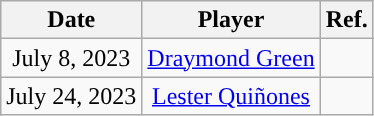<table class="wikitable sortable sortable" style="text-align: center">
<tr>
<th>Date</th>
<th>Player</th>
<th>Ref.</th>
</tr>
<tr>
<td>July 8, 2023</td>
<td><a href='#'>Draymond Green</a></td>
<td></td>
</tr>
<tr>
<td>July 24, 2023</td>
<td><a href='#'>Lester Quiñones</a></td>
<td></td>
</tr>
</table>
